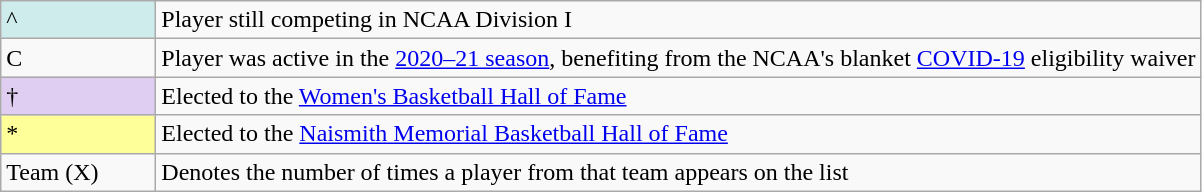<table class="wikitable">
<tr>
<td style="background-color:#cfecec; width:6em">^</td>
<td>Player still competing in NCAA Division I</td>
</tr>
<tr>
<td width:6em">C</td>
<td>Player was active in the <a href='#'>2020–21 season</a>, benefiting from the NCAA's blanket <a href='#'>COVID-19</a> eligibility waiver</td>
</tr>
<tr>
<td style="background-color:#E0CEF2; width:6em">†</td>
<td>Elected to the <a href='#'>Women's Basketball Hall of Fame</a></td>
</tr>
<tr>
<td style="background:#ff9; width:6em;">*</td>
<td>Elected to the <a href='#'>Naismith Memorial Basketball Hall of Fame</a></td>
</tr>
<tr>
<td>Team (X)</td>
<td>Denotes the number of times a player from that team appears on the list</td>
</tr>
</table>
